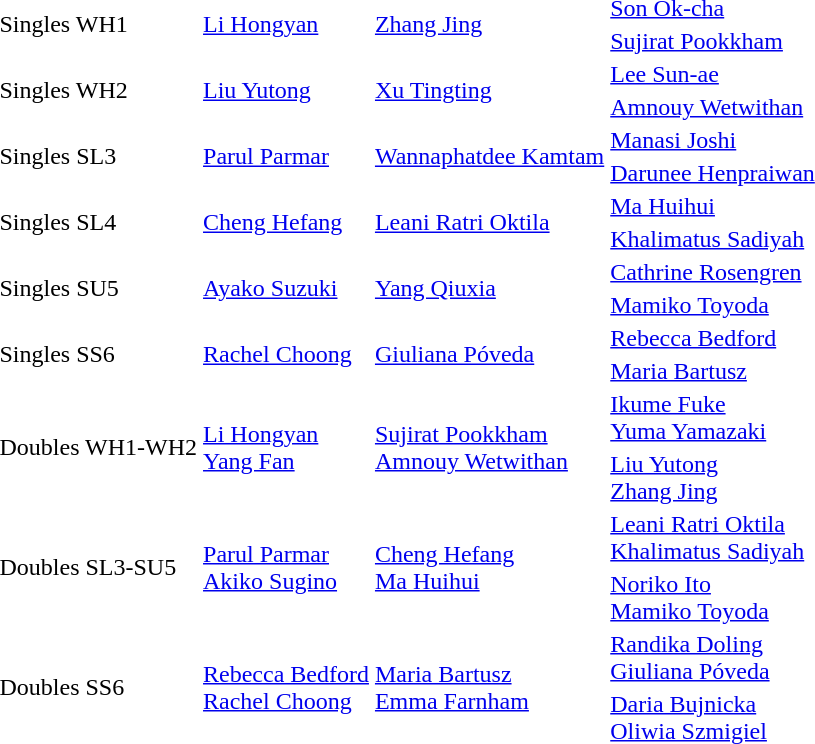<table>
<tr>
<td rowspan=2>Singles WH1</td>
<td rowspan=2> <a href='#'>Li Hongyan</a></td>
<td rowspan=2> <a href='#'>Zhang Jing</a></td>
<td> <a href='#'>Son Ok-cha</a></td>
</tr>
<tr>
<td> <a href='#'>Sujirat Pookkham</a></td>
</tr>
<tr>
<td rowspan=2>Singles WH2</td>
<td rowspan=2> <a href='#'>Liu Yutong</a></td>
<td rowspan=2> <a href='#'>Xu Tingting</a></td>
<td> <a href='#'>Lee Sun-ae</a></td>
</tr>
<tr>
<td> <a href='#'>Amnouy Wetwithan</a></td>
</tr>
<tr>
<td rowspan=2>Singles SL3</td>
<td rowspan=2> <a href='#'>Parul Parmar</a></td>
<td rowspan=2> <a href='#'>Wannaphatdee Kamtam</a></td>
<td> <a href='#'>Manasi Joshi</a></td>
</tr>
<tr>
<td> <a href='#'>Darunee Henpraiwan</a></td>
</tr>
<tr>
<td rowspan=2>Singles SL4</td>
<td rowspan=2> <a href='#'>Cheng Hefang</a></td>
<td rowspan=2> <a href='#'>Leani Ratri Oktila</a></td>
<td> <a href='#'>Ma Huihui</a></td>
</tr>
<tr>
<td> <a href='#'>Khalimatus Sadiyah</a></td>
</tr>
<tr>
<td rowspan=2>Singles SU5</td>
<td rowspan=2> <a href='#'>Ayako Suzuki</a></td>
<td rowspan=2> <a href='#'>Yang Qiuxia</a></td>
<td> <a href='#'>Cathrine Rosengren</a></td>
</tr>
<tr>
<td> <a href='#'>Mamiko Toyoda</a></td>
</tr>
<tr>
<td rowspan=2>Singles SS6</td>
<td rowspan=2> <a href='#'>Rachel Choong</a></td>
<td rowspan=2> <a href='#'>Giuliana Póveda</a></td>
<td> <a href='#'>Rebecca Bedford</a></td>
</tr>
<tr>
<td> <a href='#'>Maria Bartusz</a></td>
</tr>
<tr>
<td rowspan=2>Doubles WH1-WH2</td>
<td rowspan=2> <a href='#'>Li Hongyan</a><br> <a href='#'>Yang Fan</a></td>
<td rowspan=2> <a href='#'>Sujirat Pookkham</a><br> <a href='#'>Amnouy Wetwithan</a></td>
<td> <a href='#'>Ikume Fuke</a><br> <a href='#'>Yuma Yamazaki</a></td>
</tr>
<tr>
<td> <a href='#'>Liu Yutong</a><br> <a href='#'>Zhang Jing</a></td>
</tr>
<tr>
<td rowspan=2>Doubles SL3-SU5</td>
<td rowspan=2> <a href='#'>Parul Parmar</a><br> <a href='#'>Akiko Sugino</a></td>
<td rowspan=2> <a href='#'>Cheng Hefang</a><br> <a href='#'>Ma Huihui</a></td>
<td> <a href='#'>Leani Ratri Oktila</a><br> <a href='#'>Khalimatus Sadiyah</a></td>
</tr>
<tr>
<td> <a href='#'>Noriko Ito</a><br> <a href='#'>Mamiko Toyoda</a></td>
</tr>
<tr>
<td rowspan=2>Doubles SS6</td>
<td rowspan=2> <a href='#'>Rebecca Bedford</a><br> <a href='#'>Rachel Choong</a></td>
<td rowspan=2> <a href='#'>Maria Bartusz</a><br> <a href='#'>Emma Farnham</a></td>
<td> <a href='#'>Randika Doling</a><br> <a href='#'>Giuliana Póveda</a></td>
</tr>
<tr>
<td> <a href='#'>Daria Bujnicka</a><br> <a href='#'>Oliwia Szmigiel</a></td>
</tr>
</table>
